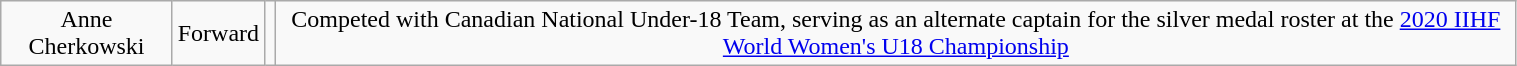<table class="wikitable" width="80%" style="text-align:center;">
<tr>
<td>Anne Cherkowski</td>
<td>Forward</td>
<td></td>
<td>Competed with Canadian National Under-18 Team, serving as an alternate captain for the silver medal roster at the <a href='#'>2020 IIHF World Women's U18 Championship</a></td>
</tr>
</table>
